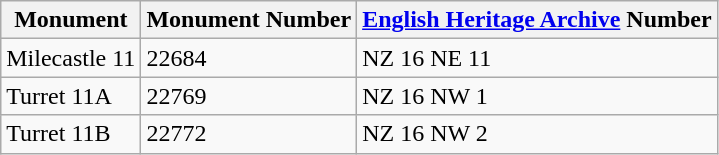<table class="wikitable">
<tr>
<th>Monument</th>
<th>Monument Number</th>
<th><a href='#'>English Heritage Archive</a> Number</th>
</tr>
<tr>
<td>Milecastle 11</td>
<td>22684</td>
<td>NZ 16 NE 11</td>
</tr>
<tr>
<td>Turret 11A</td>
<td>22769</td>
<td>NZ 16 NW 1</td>
</tr>
<tr>
<td>Turret 11B</td>
<td>22772</td>
<td>NZ 16 NW 2</td>
</tr>
</table>
